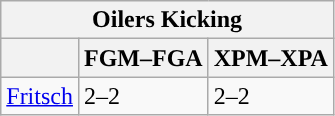<table class="wikitable">
<tr>
<th colspan="3">Oilers Kicking</th>
</tr>
<tr>
<th></th>
<th>FGM–FGA</th>
<th>XPM–XPA</th>
</tr>
<tr>
<td><a href='#'>Fritsch</a></td>
<td>2–2</td>
<td>2–2</td>
</tr>
</table>
